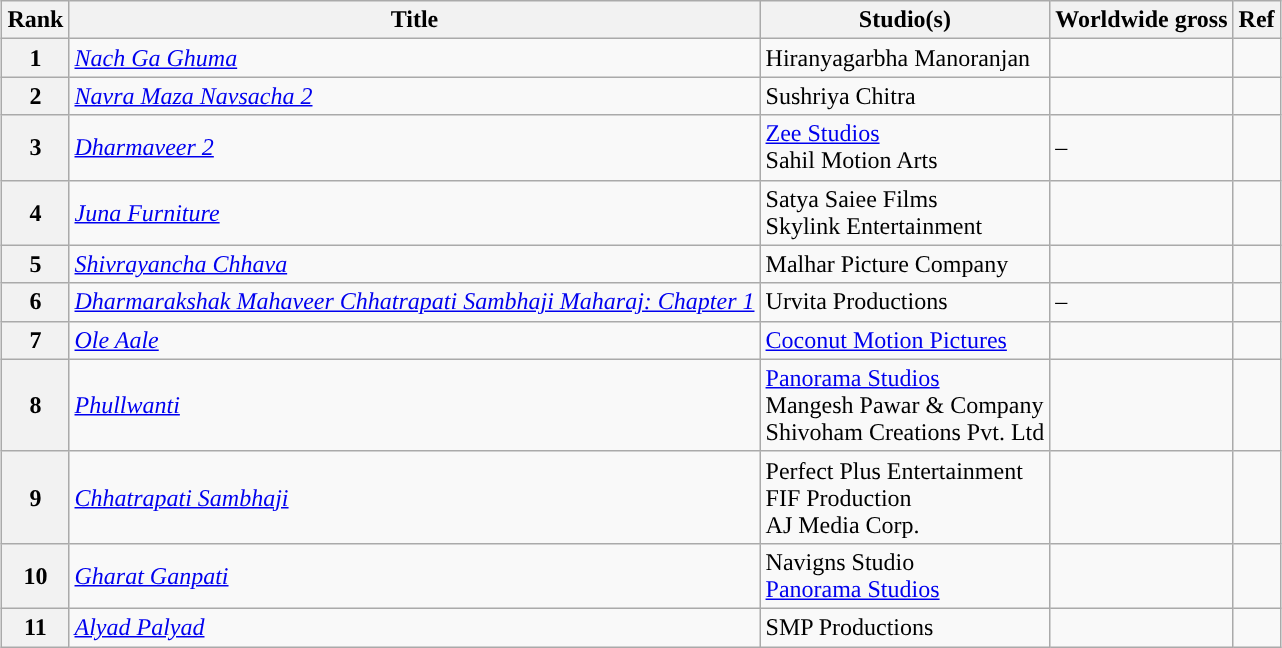<table class="wikitable sortable" style="margin:auto; margin:auto;">
<tr>
<th>Rank</th>
<th>Title</th>
<th>Studio(s)</th>
<th>Worldwide gross</th>
<th>Ref</th>
</tr>
<tr>
<th>1</th>
<td style="text-align:left;"><em><a href='#'>Nach Ga Ghuma</a></em></td>
<td>Hiranyagarbha Manoranjan</td>
<td></td>
<td></td>
</tr>
<tr>
<th>2</th>
<td style="text-align:left;"><em><a href='#'>Navra Maza Navsacha 2</a></em></td>
<td>Sushriya Chitra</td>
<td></td>
<td></td>
</tr>
<tr>
<th>3</th>
<td style="text-align:left;"><em><a href='#'>Dharmaveer 2</a></em></td>
<td><a href='#'>Zee Studios</a><br>Sahil Motion Arts</td>
<td>–</td>
<td></td>
</tr>
<tr>
<th>4</th>
<td style="text-align:left;"><em><a href='#'>Juna Furniture</a></em></td>
<td>Satya Saiee Films<br>Skylink Entertainment</td>
<td></td>
<td></td>
</tr>
<tr>
<th style="text-align:center;">5</th>
<td><em><a href='#'>Shivrayancha Chhava</a></em></td>
<td>Malhar Picture Company</td>
<td></td>
<td></td>
</tr>
<tr>
<th>6</th>
<td style="text- align:left;"><em><a href='#'>Dharmarakshak Mahaveer Chhatrapati Sambhaji Maharaj: Chapter 1</a></em></td>
<td>Urvita Productions</td>
<td>–</td>
<td></td>
</tr>
<tr>
<th>7</th>
<td><em><a href='#'>Ole Aale</a></em></td>
<td><a href='#'>Coconut Motion Pictures</a></td>
<td></td>
<td></td>
</tr>
<tr>
<th>8</th>
<td style="text-align:left;"><em><a href='#'>Phullwanti</a></em></td>
<td><a href='#'>Panorama Studios</a><br>Mangesh Pawar & Company<br>Shivoham Creations Pvt. Ltd</td>
<td></td>
<td></td>
</tr>
<tr>
<th>9</th>
<td><a href='#'><em>Chhatrapati Sambhaji</em></a></td>
<td>Perfect Plus Entertainment<br>FIF Production<br>AJ Media Corp.</td>
<td></td>
<td></td>
</tr>
<tr>
<th>10</th>
<td><em><a href='#'>Gharat Ganpati</a></em></td>
<td>Navigns Studio<br><a href='#'>Panorama Studios</a></td>
<td></td>
<td></td>
</tr>
<tr>
<th>11</th>
<td><em><a href='#'>Alyad Palyad</a></em></td>
<td>SMP Productions</td>
<td></td>
<td></td>
</tr>
</table>
